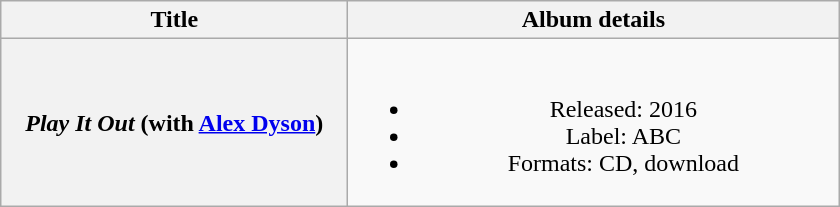<table class="wikitable plainrowheaders" style="text-align:center;">
<tr>
<th scope="col" rowspan="1" style="width:14em;">Title</th>
<th scope="col" rowspan="1" style="width:20em;">Album details</th>
</tr>
<tr>
<th scope="row"><em>Play It Out</em> (with <a href='#'>Alex Dyson</a>)</th>
<td><br><ul><li>Released: 2016</li><li>Label: ABC</li><li>Formats: CD, download</li></ul></td>
</tr>
</table>
